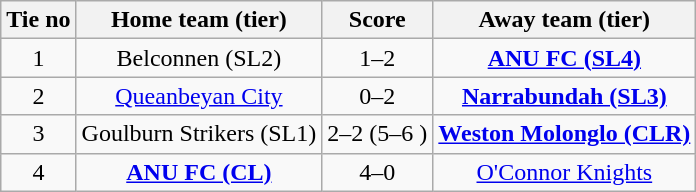<table class="wikitable" style="text-align:center">
<tr>
<th>Tie no</th>
<th>Home team (tier)</th>
<th>Score</th>
<th>Away team (tier)</th>
</tr>
<tr>
<td>1</td>
<td>Belconnen (SL2)</td>
<td>1–2</td>
<td><strong><a href='#'>ANU FC (SL4)</a> </strong></td>
</tr>
<tr>
<td>2</td>
<td><a href='#'>Queanbeyan City</a></td>
<td>0–2</td>
<td><strong><a href='#'>Narrabundah (SL3)</a></strong></td>
</tr>
<tr>
<td>3</td>
<td>Goulburn Strikers (SL1)</td>
<td>2–2 (5–6 )</td>
<td><strong><a href='#'>Weston Molonglo (CLR)</a></strong></td>
</tr>
<tr>
<td>4</td>
<td><strong><a href='#'>ANU FC (CL)</a></strong></td>
<td>4–0</td>
<td><a href='#'>O'Connor Knights</a></td>
</tr>
</table>
